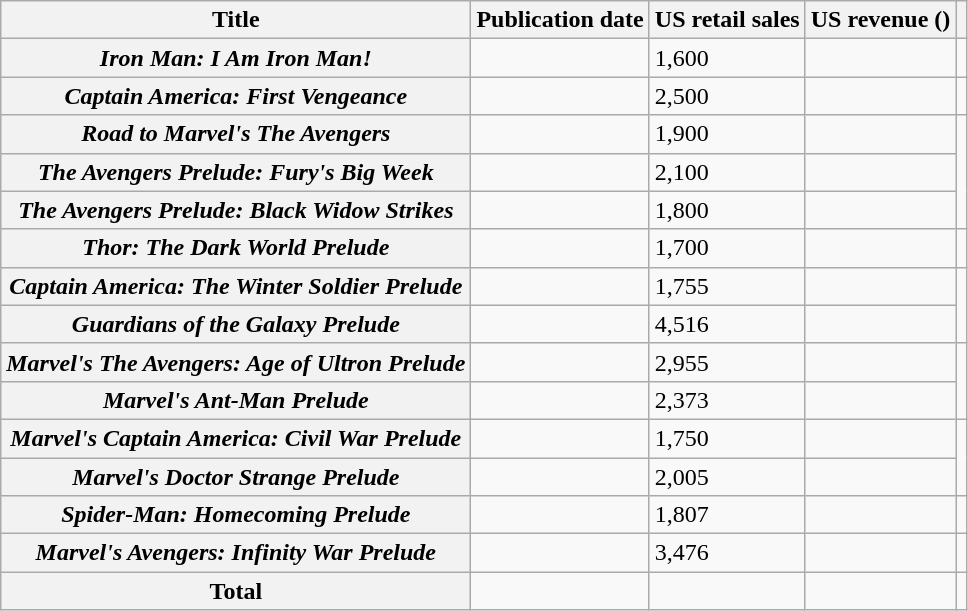<table class="wikitable sortable">
<tr>
<th scope="col">Title</th>
<th scope="col">Publication date</th>
<th scope="col">US retail sales</th>
<th scope="col">US revenue ()</th>
<th scope="col" class="unsortable"></th>
</tr>
<tr>
<th scope="row"><em>Iron Man: I Am Iron Man!</em></th>
<td></td>
<td>1,600</td>
<td></td>
<td></td>
</tr>
<tr>
<th scope="row"><em>Captain America: First Vengeance</em></th>
<td></td>
<td>2,500</td>
<td></td>
<td></td>
</tr>
<tr>
<th scope="row"><em>Road to Marvel's The Avengers</em></th>
<td></td>
<td>1,900</td>
<td></td>
<td rowspan="3"></td>
</tr>
<tr>
<th scope="row"><em>The Avengers Prelude: Fury's Big Week</em></th>
<td></td>
<td>2,100</td>
<td></td>
</tr>
<tr>
<th scope="row"><em>The Avengers Prelude: Black Widow Strikes</em></th>
<td></td>
<td>1,800</td>
<td></td>
</tr>
<tr>
<th scope="row"><em> Thor: The Dark World Prelude</em></th>
<td></td>
<td>1,700</td>
<td></td>
<td></td>
</tr>
<tr>
<th scope="row"><em>Captain America: The Winter Soldier Prelude</em></th>
<td></td>
<td>1,755</td>
<td></td>
<td rowspan="2"></td>
</tr>
<tr>
<th scope="row"><em>Guardians of the Galaxy Prelude</em></th>
<td></td>
<td>4,516</td>
<td></td>
</tr>
<tr>
<th scope="row"><em>Marvel's The Avengers: Age of Ultron Prelude</em></th>
<td></td>
<td>2,955</td>
<td></td>
<td rowspan="2"></td>
</tr>
<tr>
<th scope="row"><em>Marvel's Ant-Man Prelude</em></th>
<td></td>
<td>2,373</td>
<td></td>
</tr>
<tr>
<th scope="row"><em>Marvel's Captain America: Civil War Prelude</em></th>
<td></td>
<td>1,750</td>
<td></td>
<td rowspan="2"></td>
</tr>
<tr>
<th scope="row"><em>Marvel's Doctor Strange Prelude</em></th>
<td></td>
<td>2,005</td>
<td></td>
</tr>
<tr>
<th scope="row"><em>Spider-Man: Homecoming Prelude</em></th>
<td></td>
<td>1,807</td>
<td></td>
<td></td>
</tr>
<tr>
<th scope="row"><em>Marvel's Avengers: Infinity War Prelude</em></th>
<td></td>
<td>3,476</td>
<td></td>
<td></td>
</tr>
<tr>
<th scope="row">Total</th>
<td></td>
<td></td>
<td></td>
<td></td>
</tr>
</table>
